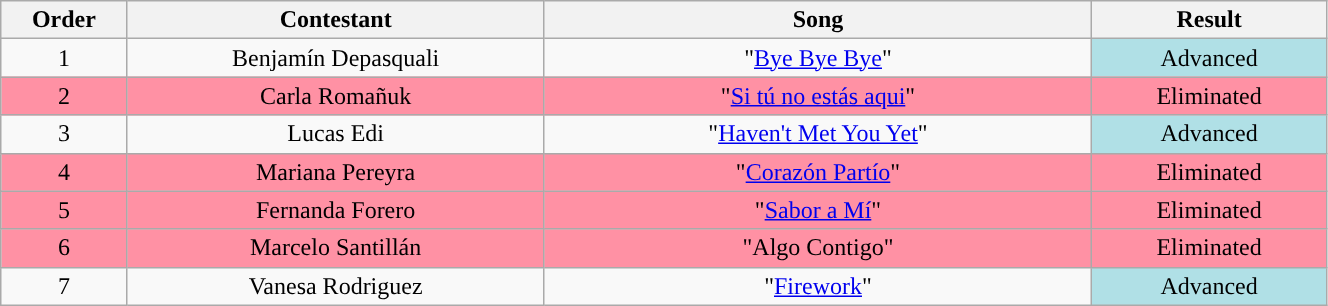<table class="wikitable" style="text-align:center; width:70%;">
<tr>
<th scope="col" style="width:4%;">Order</th>
<th scope="col" style="width:16%;">Contestant</th>
<th scope="col" style="width:21%;">Song</th>
<th scope="col" style="width:9%;">Result</th>
</tr>
<tr>
<td>1</td>
<td>Benjamín Depasquali</td>
<td>"<a href='#'>Bye Bye Bye</a>"</td>
<td style="background:#B0E0E6;">Advanced</td>
</tr>
<tr style="background:#FF91A4;">
<td>2</td>
<td>Carla Romañuk</td>
<td>"<a href='#'>Si tú no estás aqui</a>"</td>
<td>Eliminated</td>
</tr>
<tr>
<td>3</td>
<td>Lucas Edi</td>
<td>"<a href='#'>Haven't Met You Yet</a>"</td>
<td style="background:#B0E0E6;">Advanced</td>
</tr>
<tr style="background:#FF91A4;">
<td>4</td>
<td>Mariana Pereyra</td>
<td>"<a href='#'>Corazón Partío</a>"</td>
<td>Eliminated</td>
</tr>
<tr style="background:#FF91A4;">
<td>5</td>
<td>Fernanda Forero</td>
<td>"<a href='#'>Sabor a Mí</a>"</td>
<td>Eliminated</td>
</tr>
<tr style="background:#FF91A4;">
<td>6</td>
<td>Marcelo Santillán</td>
<td>"Algo Contigo"</td>
<td>Eliminated</td>
</tr>
<tr>
<td>7</td>
<td>Vanesa Rodriguez</td>
<td>"<a href='#'>Firework</a>"</td>
<td style="background:#B0E0E6;">Advanced</td>
</tr>
</table>
